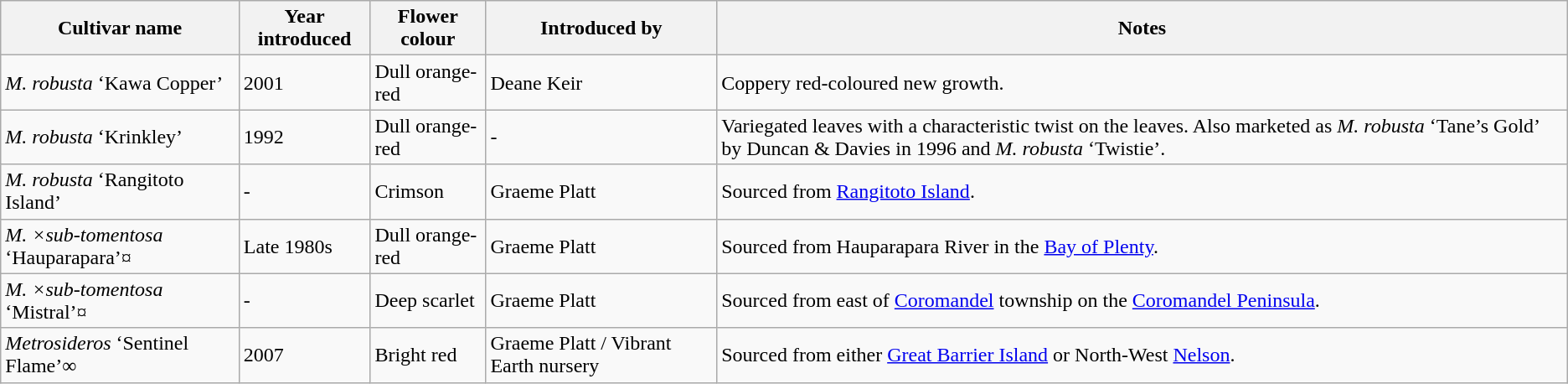<table class="wikitable sortable">
<tr>
<th>Cultivar name</th>
<th>Year introduced</th>
<th>Flower colour</th>
<th>Introduced by</th>
<th>Notes</th>
</tr>
<tr>
<td><em>M. robusta</em> ‘Kawa Copper’ </td>
<td>2001</td>
<td>Dull orange-red</td>
<td>Deane Keir</td>
<td>Coppery red-coloured new growth.</td>
</tr>
<tr>
<td><em>M. robusta</em> ‘Krinkley’ </td>
<td>1992</td>
<td>Dull orange-red</td>
<td>-</td>
<td>Variegated leaves with a characteristic twist on the leaves. Also marketed as <em>M. robusta</em> ‘Tane’s Gold’ by Duncan & Davies in 1996 and <em>M. robusta</em> ‘Twistie’.</td>
</tr>
<tr>
<td><em>M. robusta</em> ‘Rangitoto Island’ </td>
<td>-</td>
<td>Crimson</td>
<td>Graeme Platt</td>
<td>Sourced from <a href='#'>Rangitoto Island</a>.</td>
</tr>
<tr>
<td><em>M. ×sub-tomentosa</em> ‘Hauparapara’¤ </td>
<td>Late 1980s</td>
<td>Dull orange-red</td>
<td>Graeme Platt</td>
<td>Sourced from Hauparapara River in the <a href='#'>Bay of Plenty</a>.</td>
</tr>
<tr>
<td><em>M. ×sub-tomentosa</em> ‘Mistral’¤ </td>
<td>-</td>
<td>Deep scarlet</td>
<td>Graeme Platt</td>
<td>Sourced from east of <a href='#'>Coromandel</a> township on the <a href='#'>Coromandel Peninsula</a>.</td>
</tr>
<tr>
<td><em>Metrosideros</em> ‘Sentinel Flame’∞ </td>
<td>2007</td>
<td>Bright red</td>
<td>Graeme Platt /  Vibrant Earth nursery</td>
<td>Sourced from either <a href='#'>Great Barrier Island</a> or North-West <a href='#'>Nelson</a>.</td>
</tr>
</table>
